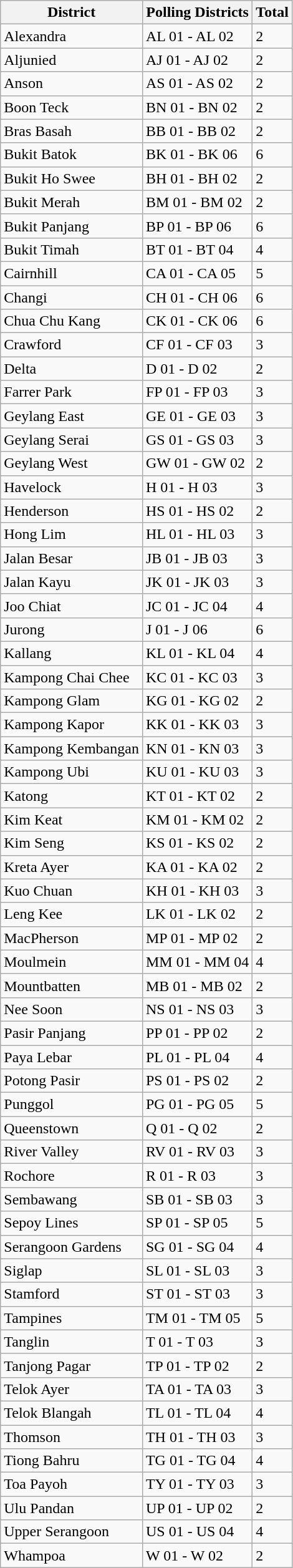<table class="wikitable">
<tr>
<th>District</th>
<th>Polling Districts</th>
<th>Total</th>
</tr>
<tr>
<td>Alexandra</td>
<td>AL 01 - AL 02</td>
<td>2</td>
</tr>
<tr>
<td>Aljunied</td>
<td>AJ 01 - AJ 02</td>
<td>2</td>
</tr>
<tr>
<td>Anson</td>
<td>AS 01 - AS 02</td>
<td>2</td>
</tr>
<tr>
<td>Boon Teck</td>
<td>BN 01 - BN 02</td>
<td>2</td>
</tr>
<tr>
<td>Bras Basah</td>
<td>BB 01 - BB 02</td>
<td>2</td>
</tr>
<tr>
<td>Bukit Batok</td>
<td>BK 01 - BK 06</td>
<td>6</td>
</tr>
<tr>
<td>Bukit Ho Swee</td>
<td>BH 01 - BH 02</td>
<td>2</td>
</tr>
<tr>
<td>Bukit Merah</td>
<td>BM 01 - BM 02</td>
<td>2</td>
</tr>
<tr>
<td>Bukit Panjang</td>
<td>BP 01 - BP 06</td>
<td>6</td>
</tr>
<tr>
<td>Bukit Timah</td>
<td>BT 01 - BT 04</td>
<td>4</td>
</tr>
<tr>
<td>Cairnhill</td>
<td>CA 01 - CA 05</td>
<td>5</td>
</tr>
<tr>
<td>Changi</td>
<td>CH 01 - CH 06</td>
<td>6</td>
</tr>
<tr>
<td>Chua Chu Kang</td>
<td>CK 01 - CK 06</td>
<td>6</td>
</tr>
<tr>
<td>Crawford</td>
<td>CF 01 - CF 03</td>
<td>3</td>
</tr>
<tr>
<td>Delta</td>
<td>D 01 - D 02</td>
<td>2</td>
</tr>
<tr>
<td>Farrer Park</td>
<td>FP 01 - FP 03</td>
<td>3</td>
</tr>
<tr>
<td>Geylang East</td>
<td>GE 01 - GE 03</td>
<td>3</td>
</tr>
<tr>
<td>Geylang Serai</td>
<td>GS 01 - GS 03</td>
<td>3</td>
</tr>
<tr>
<td>Geylang West</td>
<td>GW 01 - GW 02</td>
<td>2</td>
</tr>
<tr>
<td>Havelock</td>
<td>H 01 - H 03</td>
<td>3</td>
</tr>
<tr>
<td>Henderson</td>
<td>HS 01 - HS 02</td>
<td>2</td>
</tr>
<tr>
<td>Hong Lim</td>
<td>HL 01 - HL 03</td>
<td>3</td>
</tr>
<tr>
<td>Jalan Besar</td>
<td>JB 01 - JB 03</td>
<td>3</td>
</tr>
<tr>
<td>Jalan Kayu</td>
<td>JK 01 - JK 03</td>
<td>3</td>
</tr>
<tr>
<td>Joo Chiat</td>
<td>JC 01 - JC 04</td>
<td>4</td>
</tr>
<tr>
<td>Jurong</td>
<td>J 01 - J 06</td>
<td>6</td>
</tr>
<tr>
<td>Kallang</td>
<td>KL 01 - KL 04</td>
<td>4</td>
</tr>
<tr>
<td>Kampong Chai Chee</td>
<td>KC 01 - KC 03</td>
<td>3</td>
</tr>
<tr>
<td>Kampong Glam</td>
<td>KG 01 - KG 02</td>
<td>2</td>
</tr>
<tr>
<td>Kampong Kapor</td>
<td>KK 01 - KK 03</td>
<td>3</td>
</tr>
<tr>
<td>Kampong Kembangan</td>
<td>KN 01 - KN 03</td>
<td>3</td>
</tr>
<tr>
<td>Kampong Ubi</td>
<td>KU 01 - KU 03</td>
<td>3</td>
</tr>
<tr>
<td>Katong</td>
<td>KT 01 - KT 02</td>
<td>2</td>
</tr>
<tr>
<td>Kim Keat</td>
<td>KM 01 - KM 02</td>
<td>2</td>
</tr>
<tr>
<td>Kim Seng</td>
<td>KS 01 - KS 02</td>
<td>2</td>
</tr>
<tr>
<td>Kreta Ayer</td>
<td>KA 01 - KA 02</td>
<td>2</td>
</tr>
<tr>
<td>Kuo Chuan</td>
<td>KH 01 - KH 03</td>
<td>3</td>
</tr>
<tr>
<td>Leng Kee</td>
<td>LK 01 - LK 02</td>
<td>2</td>
</tr>
<tr>
<td>MacPherson</td>
<td>MP 01 - MP 02</td>
<td>2</td>
</tr>
<tr>
<td>Moulmein</td>
<td>MM 01 - MM 04</td>
<td>4</td>
</tr>
<tr>
<td>Mountbatten</td>
<td>MB 01 - MB 02</td>
<td>2</td>
</tr>
<tr>
<td>Nee Soon</td>
<td>NS 01 - NS 03</td>
<td>3</td>
</tr>
<tr>
<td>Pasir Panjang</td>
<td>PP 01 - PP 02</td>
<td>2</td>
</tr>
<tr>
<td>Paya Lebar</td>
<td>PL 01 - PL 04</td>
<td>4</td>
</tr>
<tr>
<td>Potong Pasir</td>
<td>PS 01 - PS 02</td>
<td>2</td>
</tr>
<tr>
<td>Punggol</td>
<td>PG 01 - PG 05</td>
<td>5</td>
</tr>
<tr>
<td>Queenstown</td>
<td>Q 01 - Q 02</td>
<td>2</td>
</tr>
<tr>
<td>River Valley</td>
<td>RV 01 - RV 03</td>
<td>3</td>
</tr>
<tr>
<td>Rochore</td>
<td>R 01 - R 03</td>
<td>3</td>
</tr>
<tr>
<td>Sembawang</td>
<td>SB 01 - SB 03</td>
<td>3</td>
</tr>
<tr>
<td>Sepoy Lines</td>
<td>SP 01 - SP 05</td>
<td>5</td>
</tr>
<tr>
<td>Serangoon Gardens</td>
<td>SG 01 - SG 04</td>
<td>4</td>
</tr>
<tr>
<td>Siglap</td>
<td>SL 01 - SL 03</td>
<td>3</td>
</tr>
<tr>
<td>Stamford</td>
<td>ST 01 - ST 03</td>
<td>3</td>
</tr>
<tr>
<td>Tampines</td>
<td>TM 01 - TM 05</td>
<td>5</td>
</tr>
<tr>
<td>Tanglin</td>
<td>T 01 - T 03</td>
<td>3</td>
</tr>
<tr>
<td>Tanjong Pagar</td>
<td>TP 01 - TP 02</td>
<td>2</td>
</tr>
<tr>
<td>Telok Ayer</td>
<td>TA 01 - TA 03</td>
<td>3</td>
</tr>
<tr>
<td>Telok Blangah</td>
<td>TL 01 - TL 04</td>
<td>4</td>
</tr>
<tr>
<td>Thomson</td>
<td>TH 01 - TH 03</td>
<td>3</td>
</tr>
<tr>
<td>Tiong Bahru</td>
<td>TG 01 - TG 04</td>
<td>4</td>
</tr>
<tr>
<td>Toa Payoh</td>
<td>TY 01 - TY 03</td>
<td>3</td>
</tr>
<tr>
<td>Ulu Pandan</td>
<td>UP 01 - UP 02</td>
<td>2</td>
</tr>
<tr>
<td>Upper Serangoon</td>
<td>US 01 - US 04</td>
<td>4</td>
</tr>
<tr>
<td>Whampoa</td>
<td>W 01 - W 02</td>
<td>2</td>
</tr>
</table>
